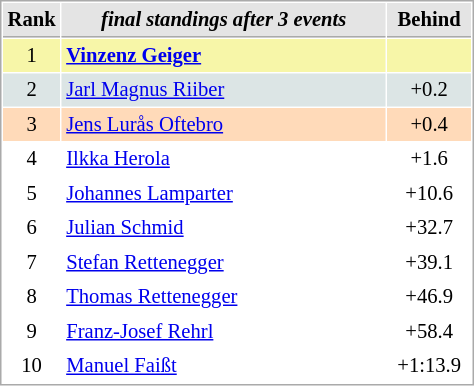<table cellspacing="1" cellpadding="3" style="border:1px solid #AAAAAA;font-size:86%">
<tr style="background-color: #E4E4E4;">
<th style="border-bottom:1px solid #AAAAAA; width: 10px;">Rank</th>
<th style="border-bottom:1px solid #AAAAAA; width: 210px;"><em>final standings after 3 events</em></th>
<th style="border-bottom:1px solid #AAAAAA; width: 50px;">Behind</th>
</tr>
<tr style="background:#f7f6a8;">
<td align=center>1</td>
<td> <strong><a href='#'>Vinzenz Geiger</a></strong></td>
<td align=center></td>
</tr>
<tr style="background:#dce5e5;">
<td align=center>2</td>
<td> <a href='#'>Jarl Magnus Riiber</a></td>
<td align=center>+0.2</td>
</tr>
<tr style="background:#ffdab9;">
<td align=center>3</td>
<td> <a href='#'>Jens Lurås Oftebro</a></td>
<td align=center>+0.4</td>
</tr>
<tr>
<td align=center>4</td>
<td> <a href='#'>Ilkka Herola</a></td>
<td align=center>+1.6</td>
</tr>
<tr>
<td align=center>5</td>
<td> <a href='#'>Johannes Lamparter</a></td>
<td align=center>+10.6</td>
</tr>
<tr>
<td align=center>6</td>
<td> <a href='#'>Julian Schmid</a></td>
<td align=center>+32.7</td>
</tr>
<tr>
<td align=center>7</td>
<td> <a href='#'>Stefan Rettenegger</a></td>
<td align=center>+39.1</td>
</tr>
<tr>
<td align=center>8</td>
<td> <a href='#'>Thomas Rettenegger</a></td>
<td align=center>+46.9</td>
</tr>
<tr>
<td align=center>9</td>
<td> <a href='#'>Franz-Josef Rehrl</a></td>
<td align=center>+58.4</td>
</tr>
<tr>
<td align=center>10</td>
<td> <a href='#'>Manuel Faißt</a></td>
<td align=center>+1:13.9</td>
</tr>
</table>
